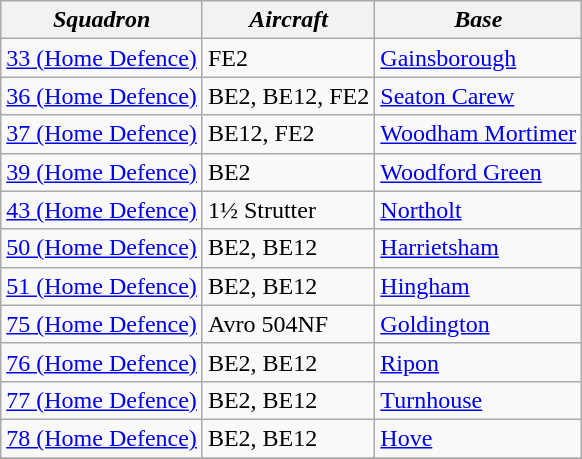<table border=1 class="wikitable">
<tr>
<th><em>Squadron</em></th>
<th><em>Aircraft</em></th>
<th><em>Base</em></th>
</tr>
<tr>
<td><a href='#'>33 (Home Defence)</a></td>
<td>FE2</td>
<td><a href='#'>Gainsborough</a></td>
</tr>
<tr>
<td><a href='#'>36 (Home Defence)</a></td>
<td>BE2, BE12, FE2</td>
<td><a href='#'>Seaton Carew</a></td>
</tr>
<tr>
<td><a href='#'>37 (Home Defence)</a></td>
<td>BE12, FE2</td>
<td><a href='#'>Woodham Mortimer</a></td>
</tr>
<tr>
<td><a href='#'>39 (Home Defence)</a></td>
<td>BE2</td>
<td><a href='#'>Woodford Green</a></td>
</tr>
<tr>
<td><a href='#'>43 (Home Defence)</a></td>
<td>1½ Strutter</td>
<td><a href='#'>Northolt</a></td>
</tr>
<tr>
<td><a href='#'>50 (Home Defence)</a></td>
<td>BE2, BE12</td>
<td><a href='#'>Harrietsham</a></td>
</tr>
<tr>
<td><a href='#'>51 (Home Defence)</a></td>
<td>BE2, BE12</td>
<td><a href='#'>Hingham</a></td>
</tr>
<tr>
<td><a href='#'>75 (Home Defence)</a></td>
<td>Avro 504NF</td>
<td><a href='#'>Goldington</a></td>
</tr>
<tr>
<td><a href='#'>76 (Home Defence)</a></td>
<td>BE2, BE12</td>
<td><a href='#'>Ripon</a></td>
</tr>
<tr>
<td><a href='#'>77 (Home Defence)</a></td>
<td>BE2, BE12</td>
<td><a href='#'>Turnhouse</a></td>
</tr>
<tr>
<td><a href='#'>78 (Home Defence)</a></td>
<td>BE2, BE12</td>
<td><a href='#'>Hove</a></td>
</tr>
<tr>
</tr>
</table>
